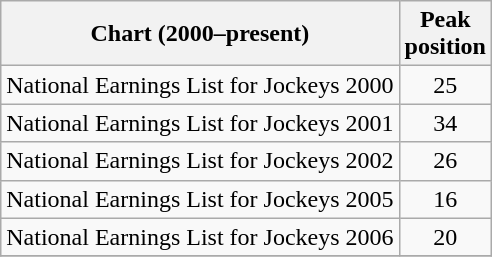<table class="wikitable sortable">
<tr>
<th>Chart (2000–present)</th>
<th>Peak<br>position</th>
</tr>
<tr>
<td>National Earnings List for Jockeys 2000</td>
<td style="text-align:center;">25</td>
</tr>
<tr>
<td>National Earnings List for Jockeys 2001</td>
<td style="text-align:center;">34</td>
</tr>
<tr>
<td>National Earnings List for Jockeys 2002</td>
<td style="text-align:center;">26</td>
</tr>
<tr>
<td>National Earnings List for Jockeys 2005</td>
<td style="text-align:center;">16</td>
</tr>
<tr>
<td>National Earnings List for Jockeys 2006</td>
<td style="text-align:center;">20</td>
</tr>
<tr>
</tr>
</table>
